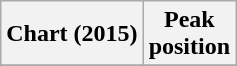<table class="wikitable plainrowheaders">
<tr>
<th scope="col">Chart (2015)</th>
<th scope="col">Peak<br>position</th>
</tr>
<tr>
</tr>
</table>
